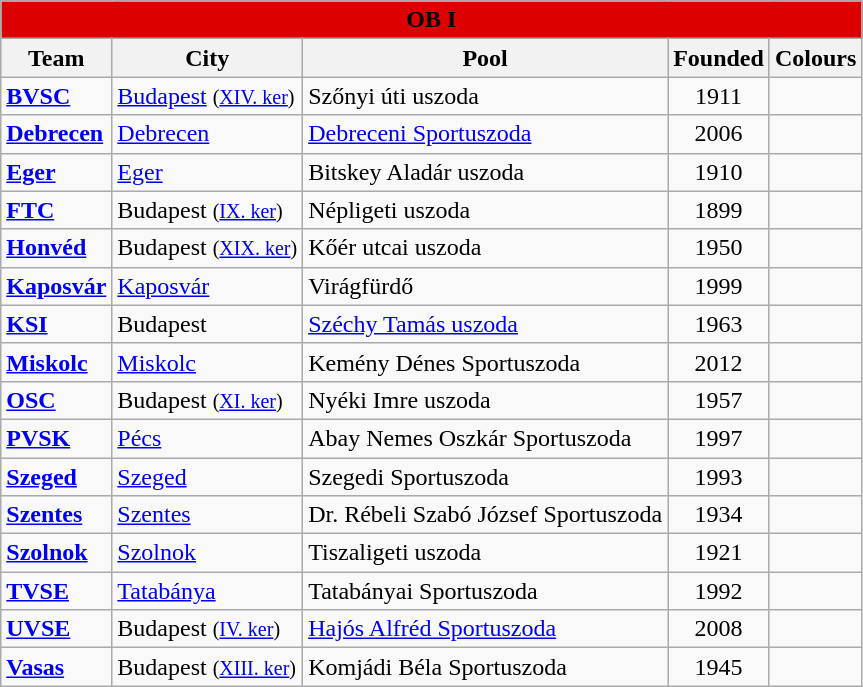<table class="wikitable sortable">
<tr>
<td bgcolor=#DD0000 align="center" colspan="17"><strong><span>OB I</span></strong></td>
</tr>
<tr>
<th>Team</th>
<th>City</th>
<th>Pool</th>
<th>Founded</th>
<th>Colours</th>
</tr>
<tr>
<td><strong><a href='#'>BVSC</a></strong></td>
<td><a href='#'>Budapest</a> <small>(<a href='#'>XIV. ker</a>)</small></td>
<td>Szőnyi úti uszoda</td>
<td style="text-align: center;">1911</td>
<td style="text-align: center;"> </td>
</tr>
<tr>
<td><strong><a href='#'>Debrecen</a></strong></td>
<td><a href='#'>Debrecen</a></td>
<td><a href='#'>Debreceni Sportuszoda</a></td>
<td style="text-align: center;">2006</td>
<td style="text-align: center;"> </td>
</tr>
<tr>
<td><strong><a href='#'>Eger</a></strong></td>
<td><a href='#'>Eger</a></td>
<td>Bitskey Aladár uszoda</td>
<td style="text-align: center;">1910</td>
<td style="text-align: center;"> </td>
</tr>
<tr>
<td><strong><a href='#'>FTC</a></strong></td>
<td>Budapest <small>(<a href='#'>IX. ker</a>)</small></td>
<td>Népligeti uszoda</td>
<td style="text-align: center;">1899</td>
<td style="text-align: center;"> </td>
</tr>
<tr>
<td><strong><a href='#'>Honvéd</a></strong></td>
<td>Budapest <small>(<a href='#'>XIX. ker</a>)</small></td>
<td>Kőér utcai uszoda</td>
<td style="text-align: center;">1950</td>
<td style="text-align: center;">  </td>
</tr>
<tr>
<td><strong><a href='#'>Kaposvár</a></strong></td>
<td><a href='#'>Kaposvár</a></td>
<td>Virágfürdő</td>
<td style="text-align: center;">1999</td>
<td style="text-align: center;"> </td>
</tr>
<tr>
<td><strong><a href='#'>KSI</a></strong></td>
<td>Budapest</td>
<td><a href='#'>Széchy Tamás uszoda</a></td>
<td style="text-align: center;">1963</td>
<td style="text-align: center;"> </td>
</tr>
<tr>
<td><strong><a href='#'>Miskolc</a></strong></td>
<td><a href='#'>Miskolc</a></td>
<td>Kemény Dénes Sportuszoda</td>
<td style="text-align: center;">2012</td>
<td style="text-align: center;"> </td>
</tr>
<tr>
<td><strong><a href='#'>OSC</a></strong></td>
<td>Budapest <small>(<a href='#'>XI. ker</a>)</small></td>
<td>Nyéki Imre uszoda</td>
<td style="text-align: center;">1957</td>
<td style="text-align: center;"> </td>
</tr>
<tr>
<td><strong><a href='#'>PVSK</a></strong></td>
<td><a href='#'>Pécs</a></td>
<td>Abay Nemes Oszkár Sportuszoda</td>
<td style="text-align: center;">1997</td>
<td style="text-align: center;"> </td>
</tr>
<tr>
<td><strong><a href='#'>Szeged</a></strong></td>
<td><a href='#'>Szeged</a></td>
<td>Szegedi Sportuszoda</td>
<td style="text-align: center;">1993</td>
<td style="text-align: center;">  </td>
</tr>
<tr>
<td><strong><a href='#'>Szentes</a></strong></td>
<td><a href='#'>Szentes</a></td>
<td>Dr. Rébeli Szabó József Sportuszoda</td>
<td style="text-align: center;">1934</td>
<td style="text-align: center;"> </td>
</tr>
<tr>
<td><strong><a href='#'>Szolnok</a></strong></td>
<td><a href='#'>Szolnok</a></td>
<td>Tiszaligeti uszoda</td>
<td style="text-align: center;">1921</td>
<td style="text-align: center;"> </td>
</tr>
<tr>
<td><strong><a href='#'>TVSE</a></strong></td>
<td><a href='#'>Tatabánya</a></td>
<td>Tatabányai Sportuszoda</td>
<td style="text-align: center;">1992</td>
<td style="text-align: center;"> </td>
</tr>
<tr>
<td><strong><a href='#'>UVSE</a></strong></td>
<td>Budapest <small>(<a href='#'>IV. ker</a>)</small></td>
<td><a href='#'>Hajós Alfréd Sportuszoda</a></td>
<td style="text-align: center;">2008</td>
<td style="text-align: center;"> </td>
</tr>
<tr>
<td><strong><a href='#'>Vasas</a></strong></td>
<td>Budapest <small>(<a href='#'>XIII. ker</a>)</small></td>
<td>Komjádi Béla Sportuszoda</td>
<td style="text-align: center;">1945</td>
<td style="text-align: center;"> </td>
</tr>
</table>
